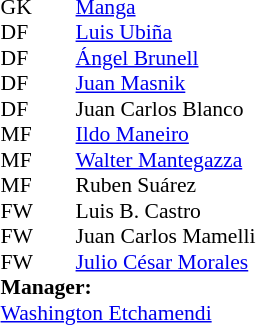<table style="font-size:90%; margin:0.2em auto;" cellspacing="0" cellpadding="0">
<tr>
<th width="25"></th>
<th width="25"></th>
</tr>
<tr>
<td>GK</td>
<td></td>
<td> <a href='#'>Manga</a></td>
</tr>
<tr>
<td>DF</td>
<td></td>
<td> <a href='#'>Luis Ubiña</a></td>
</tr>
<tr>
<td>DF</td>
<td></td>
<td> <a href='#'>Ángel Brunell</a></td>
</tr>
<tr>
<td>DF</td>
<td></td>
<td> <a href='#'>Juan Masnik</a></td>
</tr>
<tr>
<td>DF</td>
<td></td>
<td> Juan Carlos Blanco</td>
</tr>
<tr>
<td>MF</td>
<td></td>
<td> <a href='#'>Ildo Maneiro</a></td>
</tr>
<tr>
<td>MF</td>
<td></td>
<td> <a href='#'>Walter Mantegazza</a></td>
</tr>
<tr>
<td>MF</td>
<td></td>
<td> Ruben Suárez</td>
</tr>
<tr>
<td>FW</td>
<td></td>
<td> Luis B. Castro</td>
</tr>
<tr>
<td>FW</td>
<td></td>
<td> Juan Carlos Mamelli</td>
</tr>
<tr>
<td>FW</td>
<td></td>
<td> <a href='#'>Julio César Morales</a></td>
<td></td>
</tr>
<tr>
<td colspan=3><strong>Manager:</strong></td>
</tr>
<tr>
<td colspan=4> <a href='#'>Washington Etchamendi</a></td>
</tr>
</table>
